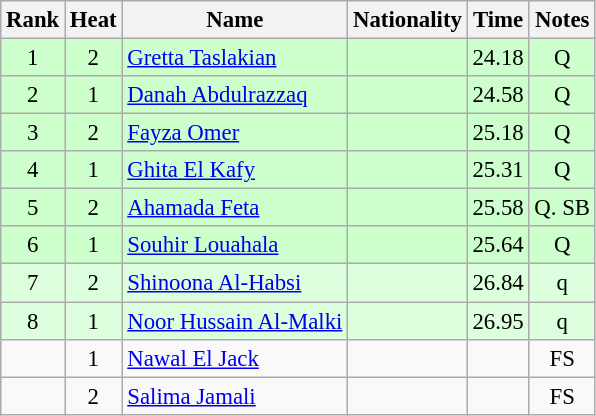<table class="wikitable sortable" style="text-align:center;font-size:95%">
<tr>
<th>Rank</th>
<th>Heat</th>
<th>Name</th>
<th>Nationality</th>
<th>Time</th>
<th>Notes</th>
</tr>
<tr bgcolor=ccffcc>
<td>1</td>
<td>2</td>
<td align=left><a href='#'>Gretta Taslakian</a></td>
<td align=left></td>
<td>24.18</td>
<td>Q</td>
</tr>
<tr bgcolor=ccffcc>
<td>2</td>
<td>1</td>
<td align=left><a href='#'>Danah Abdulrazzaq</a></td>
<td align=left></td>
<td>24.58</td>
<td>Q</td>
</tr>
<tr bgcolor=ccffcc>
<td>3</td>
<td>2</td>
<td align=left><a href='#'>Fayza Omer</a></td>
<td align=left></td>
<td>25.18</td>
<td>Q</td>
</tr>
<tr bgcolor=ccffcc>
<td>4</td>
<td>1</td>
<td align=left><a href='#'>Ghita El Kafy</a></td>
<td align=left></td>
<td>25.31</td>
<td>Q</td>
</tr>
<tr bgcolor=ccffcc>
<td>5</td>
<td>2</td>
<td align=left><a href='#'>Ahamada Feta</a></td>
<td align=left></td>
<td>25.58</td>
<td>Q. SB</td>
</tr>
<tr bgcolor=ccffcc>
<td>6</td>
<td>1</td>
<td align=left><a href='#'>Souhir Louahala</a></td>
<td align=left></td>
<td>25.64</td>
<td>Q</td>
</tr>
<tr bgcolor=ddffdd>
<td>7</td>
<td>2</td>
<td align=left><a href='#'>Shinoona Al-Habsi</a></td>
<td align=left></td>
<td>26.84</td>
<td>q</td>
</tr>
<tr bgcolor=ddffdd>
<td>8</td>
<td>1</td>
<td align=left><a href='#'>Noor Hussain Al-Malki</a></td>
<td align=left></td>
<td>26.95</td>
<td>q</td>
</tr>
<tr>
<td></td>
<td>1</td>
<td align=left><a href='#'>Nawal El Jack</a></td>
<td align=left></td>
<td></td>
<td>FS</td>
</tr>
<tr>
<td></td>
<td>2</td>
<td align=left><a href='#'>Salima Jamali</a></td>
<td align=left></td>
<td></td>
<td>FS</td>
</tr>
</table>
